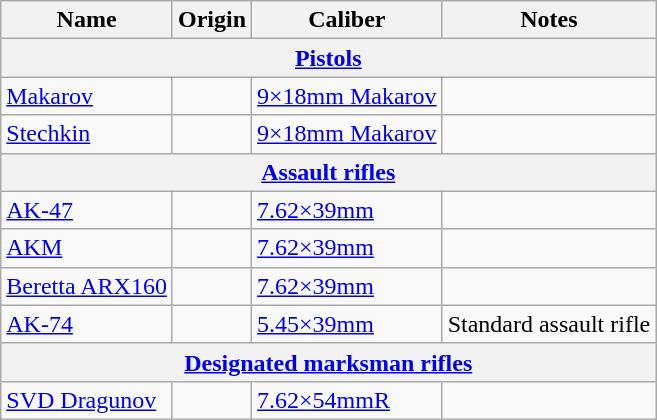<table class="wikitable">
<tr>
<th style="text-align:center;">Name</th>
<th style="text-align: center;">Origin</th>
<th style="text-align:l center;">Caliber</th>
<th style="text-align: center;">Notes</th>
</tr>
<tr>
<th colspan="5"><a href='#'>Pistols</a></th>
</tr>
<tr>
<td><a href='#'>Makarov</a></td>
<td></td>
<td><a href='#'>9×18mm Makarov</a></td>
<td></td>
</tr>
<tr>
<td><a href='#'>Stechkin</a></td>
<td></td>
<td><a href='#'>9×18mm Makarov</a></td>
<td></td>
</tr>
<tr>
<th colspan="5"><a href='#'>Assault rifles</a></th>
</tr>
<tr>
<td><a href='#'>AK-47</a></td>
<td></td>
<td><a href='#'>7.62×39mm</a></td>
<td></td>
</tr>
<tr>
<td><a href='#'>AKM</a></td>
<td></td>
<td><a href='#'>7.62×39mm</a></td>
<td></td>
</tr>
<tr>
<td><a href='#'>Beretta ARX160</a></td>
<td></td>
<td><a href='#'>7.62×39mm</a></td>
<td></td>
</tr>
<tr>
<td><a href='#'>AK-74</a></td>
<td></td>
<td><a href='#'>5.45×39mm</a></td>
<td>Standard assault rifle</td>
</tr>
<tr>
<th colspan="5"><a href='#'>Designated marksman rifles</a></th>
</tr>
<tr>
<td><a href='#'>SVD Dragunov</a></td>
<td></td>
<td><a href='#'>7.62×54mmR</a></td>
<td></td>
</tr>
</table>
